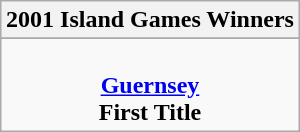<table class="wikitable" style="text-align: center; margin: 0 auto;">
<tr>
<th>2001 Island Games Winners</th>
</tr>
<tr>
</tr>
<tr>
<td><br><strong><a href='#'>Guernsey</a></strong><br><strong>First Title</strong></td>
</tr>
</table>
